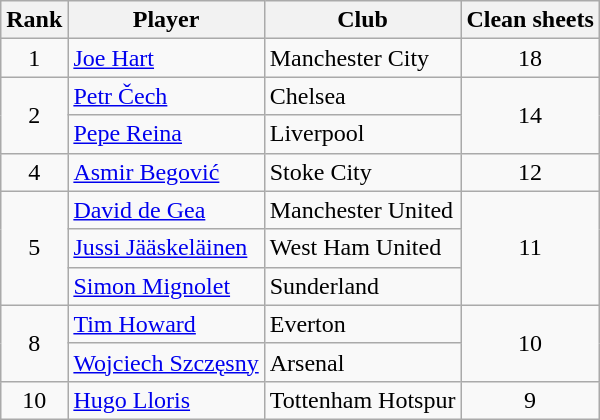<table class="wikitable" style="text-align:center">
<tr>
<th>Rank</th>
<th>Player</th>
<th>Club</th>
<th>Clean sheets</th>
</tr>
<tr>
<td>1</td>
<td align="left"> <a href='#'>Joe Hart</a></td>
<td align="left">Manchester City</td>
<td>18</td>
</tr>
<tr>
<td rowspan="2">2</td>
<td align="left"> <a href='#'>Petr Čech</a></td>
<td align="left">Chelsea</td>
<td rowspan="2">14</td>
</tr>
<tr>
<td align="left"> <a href='#'>Pepe Reina</a></td>
<td align="left">Liverpool</td>
</tr>
<tr>
<td>4</td>
<td align="left"> <a href='#'>Asmir Begović</a></td>
<td align="left">Stoke City</td>
<td>12</td>
</tr>
<tr>
<td rowspan="3">5</td>
<td align="left"> <a href='#'>David de Gea</a></td>
<td align="left">Manchester United</td>
<td rowspan="3">11</td>
</tr>
<tr>
<td align="left"> <a href='#'>Jussi Jääskeläinen</a></td>
<td align="left">West Ham United</td>
</tr>
<tr>
<td align="left"> <a href='#'>Simon Mignolet</a></td>
<td align="left">Sunderland</td>
</tr>
<tr>
<td rowspan="2">8</td>
<td align="left"> <a href='#'>Tim Howard</a></td>
<td align="left">Everton</td>
<td rowspan="2">10</td>
</tr>
<tr>
<td align="left"> <a href='#'>Wojciech Szczęsny</a></td>
<td align="left">Arsenal</td>
</tr>
<tr>
<td>10</td>
<td align="left"> <a href='#'>Hugo Lloris</a></td>
<td align="left">Tottenham Hotspur</td>
<td>9</td>
</tr>
</table>
